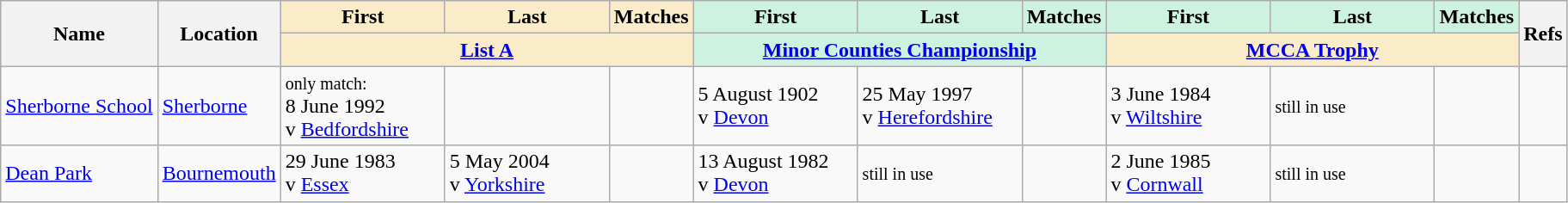<table class="wikitable sortable">
<tr>
<th rowspan="2">Name</th>
<th rowspan="2">Location</th>
<th width="120" class="unsortable" style="background:#faecc8">First</th>
<th width="120" class="unsortable" style="background:#faecc8">Last</th>
<th style="background:#faecc8">Matches</th>
<th width="120" class="unsortable" style="background:#cef2e0">First</th>
<th width="120" class="unsortable" style="background:#cef2e0">Last</th>
<th style="background:#cef2e0">Matches</th>
<th width="120" class="unsortable" style="background:#cef2e0">First</th>
<th width="120" class="unsortable" style="background:#cef2e0">Last</th>
<th style="background:#cef2e0">Matches</th>
<th rowspan="2" class="unsortable">Refs</th>
</tr>
<tr class="unsortable">
<th colspan="3" style="background:#faecc8"><a href='#'>List A</a></th>
<th colspan="3" style="background:#cef2e0"><a href='#'>Minor Counties Championship</a></th>
<th colspan="3" style="background:#faecc8"><a href='#'>MCCA Trophy</a></th>
</tr>
<tr>
<td><a href='#'>Sherborne School</a><br></td>
<td><a href='#'>Sherborne</a></td>
<td><small>only match:</small><br>8 June 1992<br>v <a href='#'>Bedfordshire</a></td>
<td> </td>
<td></td>
<td>5 August 1902<br>v <a href='#'>Devon</a></td>
<td>25 May 1997<br>v <a href='#'>Herefordshire</a></td>
<td></td>
<td>3 June 1984<br>v <a href='#'>Wiltshire</a></td>
<td><small>still in use</small></td>
<td></td>
<td></td>
</tr>
<tr>
<td><a href='#'>Dean Park</a><br></td>
<td><a href='#'>Bournemouth</a></td>
<td>29 June 1983<br>v <a href='#'>Essex</a></td>
<td>5 May 2004<br>v <a href='#'>Yorkshire</a></td>
<td></td>
<td>13 August 1982<br>v <a href='#'>Devon</a></td>
<td><small>still in use</small></td>
<td></td>
<td>2 June 1985<br>v <a href='#'>Cornwall</a></td>
<td><small>still in use</small></td>
<td></td>
<td></td>
</tr>
</table>
